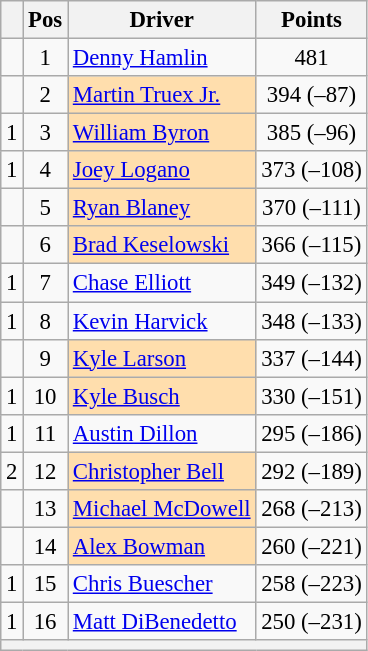<table class="wikitable" style="font-size: 95%">
<tr>
<th></th>
<th>Pos</th>
<th>Driver</th>
<th>Points</th>
</tr>
<tr>
<td align="left"></td>
<td style="text-align:center;">1</td>
<td><a href='#'>Denny Hamlin</a></td>
<td style="text-align:center;">481</td>
</tr>
<tr>
<td align="left"></td>
<td style="text-align:center;">2</td>
<td style="background:#FFDEAD;"><a href='#'>Martin Truex Jr.</a></td>
<td style="text-align:center;">394 (–87)</td>
</tr>
<tr>
<td align="left"> 1</td>
<td style="text-align:center;">3</td>
<td style="background:#FFDEAD;"><a href='#'>William Byron</a></td>
<td style="text-align:center;">385 (–96)</td>
</tr>
<tr>
<td align="left"> 1</td>
<td style="text-align:center;">4</td>
<td style="background:#FFDEAD;"><a href='#'>Joey Logano</a></td>
<td style="text-align:center;">373 (–108)</td>
</tr>
<tr>
<td align="left"></td>
<td style="text-align:center;">5</td>
<td style="background:#FFDEAD;"><a href='#'>Ryan Blaney</a></td>
<td style="text-align:center;">370 (–111)</td>
</tr>
<tr>
<td align="left"></td>
<td style="text-align:center;">6</td>
<td style="background:#FFDEAD;"><a href='#'>Brad Keselowski</a></td>
<td style="text-align:center;">366 (–115)</td>
</tr>
<tr>
<td align="left"> 1</td>
<td style="text-align:center;">7</td>
<td><a href='#'>Chase Elliott</a></td>
<td style="text-align:center;">349 (–132)</td>
</tr>
<tr>
<td align="left"> 1</td>
<td style="text-align:center;">8</td>
<td><a href='#'>Kevin Harvick</a></td>
<td style="text-align:center;">348 (–133)</td>
</tr>
<tr>
<td align="left"></td>
<td style="text-align:center;">9</td>
<td style="background:#FFDEAD;"><a href='#'>Kyle Larson</a></td>
<td style="text-align:center;">337 (–144)</td>
</tr>
<tr>
<td align="left"> 1</td>
<td style="text-align:center;">10</td>
<td style="background:#FFDEAD;"><a href='#'>Kyle Busch</a></td>
<td style="text-align:center;">330 (–151)</td>
</tr>
<tr>
<td align="left"> 1</td>
<td style="text-align:center;">11</td>
<td><a href='#'>Austin Dillon</a></td>
<td style="text-align:center;">295 (–186)</td>
</tr>
<tr>
<td align="left"> 2</td>
<td style="text-align:center;">12</td>
<td style="background:#FFDEAD;"><a href='#'>Christopher Bell</a></td>
<td style="text-align:center;">292 (–189)</td>
</tr>
<tr>
<td align="left"></td>
<td style="text-align:center;">13</td>
<td style="background:#FFDEAD;"><a href='#'>Michael McDowell</a></td>
<td style="text-align:center;">268 (–213)</td>
</tr>
<tr>
<td align="left"></td>
<td style="text-align:center;">14</td>
<td style="background:#FFDEAD;"><a href='#'>Alex Bowman</a></td>
<td style="text-align:center;">260 (–221)</td>
</tr>
<tr>
<td align="left"> 1</td>
<td style="text-align:center;">15</td>
<td><a href='#'>Chris Buescher</a></td>
<td style="text-align:center;">258 (–223)</td>
</tr>
<tr>
<td align="left"> 1</td>
<td style="text-align:center;">16</td>
<td><a href='#'>Matt DiBenedetto</a></td>
<td style="text-align:center;">250 (–231)</td>
</tr>
<tr class="sortbottom">
<th colspan="9"></th>
</tr>
</table>
